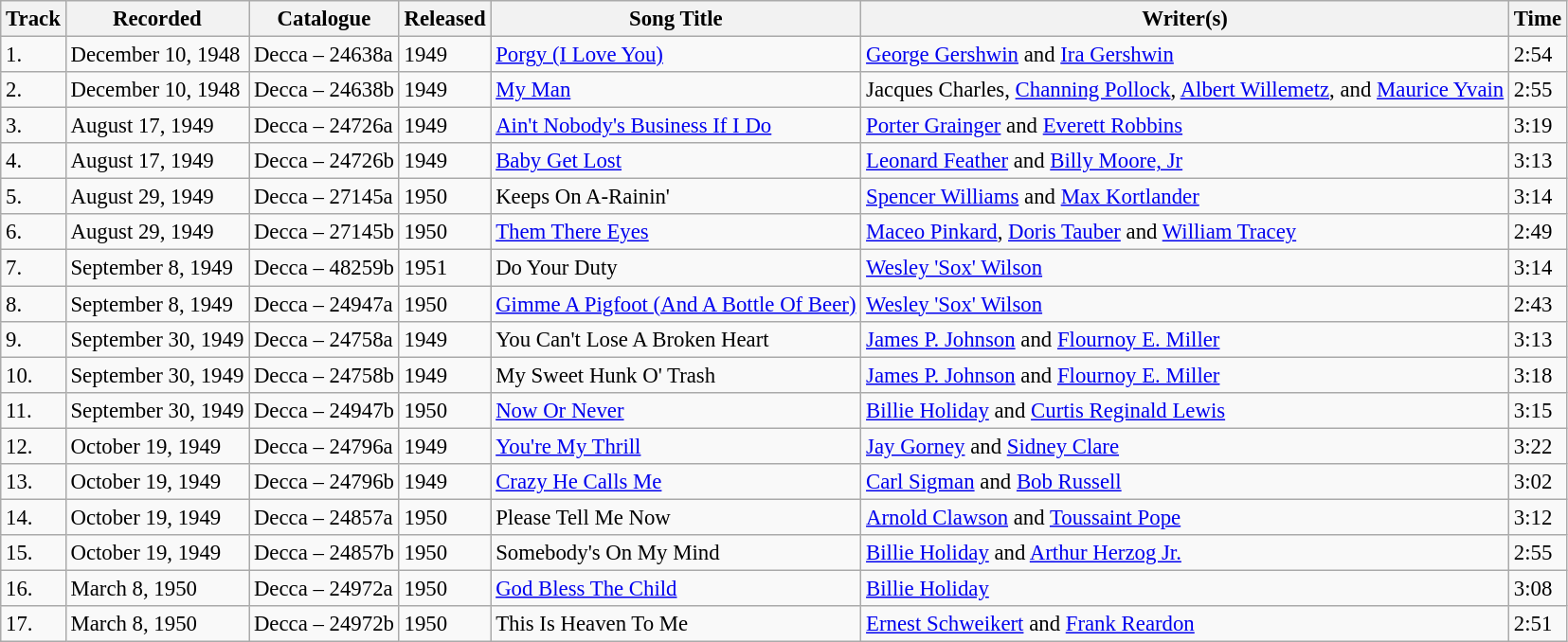<table class="wikitable" style="font-size:95%;">
<tr>
<th>Track</th>
<th>Recorded</th>
<th>Catalogue</th>
<th>Released</th>
<th>Song Title</th>
<th>Writer(s)</th>
<th>Time</th>
</tr>
<tr>
<td>1.</td>
<td>December 10, 1948</td>
<td>Decca – 24638a</td>
<td>1949</td>
<td><a href='#'>Porgy (I Love You)</a></td>
<td><a href='#'>George Gershwin</a> and <a href='#'>Ira Gershwin</a></td>
<td>2:54</td>
</tr>
<tr>
<td>2.</td>
<td>December 10, 1948</td>
<td>Decca – 24638b</td>
<td>1949</td>
<td><a href='#'>My Man</a></td>
<td>Jacques Charles, <a href='#'>Channing Pollock</a>, <a href='#'>Albert Willemetz</a>, and <a href='#'>Maurice Yvain</a></td>
<td>2:55</td>
</tr>
<tr>
<td>3.</td>
<td>August 17, 1949</td>
<td>Decca – 24726a</td>
<td>1949</td>
<td><a href='#'>Ain't Nobody's Business If I Do</a></td>
<td><a href='#'>Porter Grainger</a> and <a href='#'>Everett Robbins</a></td>
<td>3:19</td>
</tr>
<tr>
<td>4.</td>
<td>August 17, 1949</td>
<td>Decca – 24726b</td>
<td>1949</td>
<td><a href='#'>Baby Get Lost</a></td>
<td><a href='#'>Leonard Feather</a> and <a href='#'>Billy Moore, Jr</a></td>
<td>3:13</td>
</tr>
<tr>
<td>5.</td>
<td>August 29, 1949</td>
<td>Decca – 27145a</td>
<td>1950</td>
<td>Keeps On A-Rainin'</td>
<td><a href='#'>Spencer Williams</a> and <a href='#'>Max Kortlander</a></td>
<td>3:14</td>
</tr>
<tr>
<td>6.</td>
<td>August 29, 1949</td>
<td>Decca – 27145b</td>
<td>1950</td>
<td><a href='#'>Them There Eyes</a></td>
<td><a href='#'>Maceo Pinkard</a>, <a href='#'>Doris Tauber</a> and <a href='#'>William Tracey</a></td>
<td>2:49</td>
</tr>
<tr>
<td>7.</td>
<td>September 8, 1949</td>
<td>Decca – 48259b</td>
<td>1951</td>
<td>Do Your Duty</td>
<td><a href='#'>Wesley 'Sox' Wilson</a></td>
<td>3:14</td>
</tr>
<tr>
<td>8.</td>
<td>September 8, 1949</td>
<td>Decca – 24947a</td>
<td>1950</td>
<td><a href='#'>Gimme A Pigfoot (And A Bottle Of Beer)</a></td>
<td><a href='#'>Wesley 'Sox' Wilson</a></td>
<td>2:43</td>
</tr>
<tr>
<td>9.</td>
<td>September 30, 1949</td>
<td>Decca – 24758a</td>
<td>1949</td>
<td>You Can't Lose A Broken Heart</td>
<td><a href='#'>James P. Johnson</a> and <a href='#'>Flournoy E. Miller</a></td>
<td>3:13</td>
</tr>
<tr>
<td>10.</td>
<td>September 30, 1949</td>
<td>Decca – 24758b</td>
<td>1949</td>
<td>My Sweet Hunk O' Trash</td>
<td><a href='#'>James P. Johnson</a> and <a href='#'>Flournoy E. Miller</a></td>
<td>3:18</td>
</tr>
<tr>
<td>11.</td>
<td>September 30, 1949</td>
<td>Decca – 24947b</td>
<td>1950</td>
<td><a href='#'>Now Or Never</a></td>
<td><a href='#'>Billie Holiday</a> and <a href='#'>Curtis Reginald Lewis</a></td>
<td>3:15</td>
</tr>
<tr>
<td>12.</td>
<td>October 19, 1949</td>
<td>Decca – 24796a</td>
<td>1949</td>
<td><a href='#'>You're My Thrill</a></td>
<td><a href='#'>Jay Gorney</a> and <a href='#'>Sidney Clare</a></td>
<td>3:22</td>
</tr>
<tr>
<td>13.</td>
<td>October 19, 1949</td>
<td>Decca – 24796b</td>
<td>1949</td>
<td><a href='#'>Crazy He Calls Me</a></td>
<td><a href='#'>Carl Sigman</a> and <a href='#'>Bob Russell</a></td>
<td>3:02</td>
</tr>
<tr>
<td>14.</td>
<td>October 19, 1949</td>
<td>Decca – 24857a</td>
<td>1950</td>
<td>Please Tell Me Now</td>
<td><a href='#'>Arnold Clawson</a> and <a href='#'>Toussaint Pope</a></td>
<td>3:12</td>
</tr>
<tr>
<td>15.</td>
<td>October 19, 1949</td>
<td>Decca – 24857b</td>
<td>1950</td>
<td>Somebody's On My Mind</td>
<td><a href='#'>Billie Holiday</a> and <a href='#'>Arthur Herzog Jr.</a></td>
<td>2:55</td>
</tr>
<tr>
<td>16.</td>
<td>March 8, 1950</td>
<td>Decca – 24972a</td>
<td>1950</td>
<td><a href='#'>God Bless The Child</a></td>
<td><a href='#'>Billie Holiday</a></td>
<td>3:08</td>
</tr>
<tr>
<td>17.</td>
<td>March 8, 1950</td>
<td>Decca – 24972b</td>
<td>1950</td>
<td>This Is Heaven To Me</td>
<td><a href='#'>Ernest Schweikert</a> and <a href='#'>Frank Reardon</a></td>
<td>2:51</td>
</tr>
</table>
